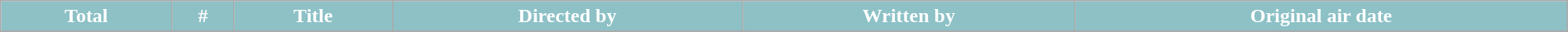<table class="wikitable plainrowheaders" style="background: #FFFFFF; width: 100%;">
<tr>
<th style="background-color:#8dc1c6; color:#FFFFFF;">Total</th>
<th style="background-color:#8dc1c6; color:#FFFFFF;">#</th>
<th ! style="background-color:#8dc1c6; color:#FFFFFF;">Title</th>
<th ! style="background-color:#8dc1c6; color:#FFFFFF;">Directed by</th>
<th ! style="background-color:#8dc1c6; color:#FFFFFF;">Written by</th>
<th ! style="background-color:#8dc1c6; color:#FFFFFF;">Original air date</th>
</tr>
<tr>
</tr>
</table>
